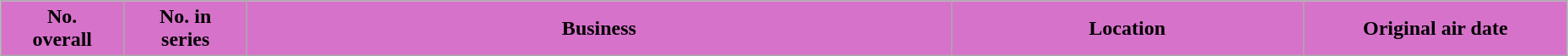<table class="wikitable mw-collapsible plainrowheaders" style="width:98%; margin:auto; background:#fff;">
<tr>
<th style="background:#D772CB; color:#000;" width="7%">No.<br>overall</th>
<th style="background:#D772CB; color:#000;" width="7%">No. in<br>series</th>
<th style="background:#D772CB; color:#000;" width="40%">Business</th>
<th style="background:#D772CB; color:#000;" width="20%">Location</th>
<th style="background:#D772CB; color:#000;" width="15%">Original air date<br>


















</th>
</tr>
</table>
